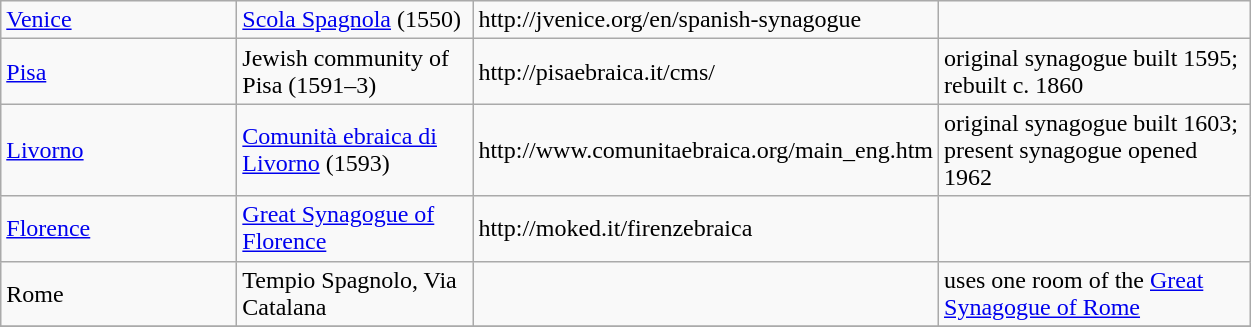<table class="wikitable">
<tr>
<td width="150pt"><a href='#'>Venice</a></td>
<td width="150pt"><a href='#'>Scola Spagnola</a> (1550)</td>
<td width="300pt">http://jvenice.org/en/spanish-synagogue</td>
<td width="200pt"></td>
</tr>
<tr>
<td width="150pt"><a href='#'>Pisa</a></td>
<td width="150pt">Jewish community of Pisa (1591–3)</td>
<td width="300pt">http://pisaebraica.it/cms/</td>
<td width="200pt">original synagogue built 1595; rebuilt c. 1860</td>
</tr>
<tr>
<td width="150pt"><a href='#'>Livorno</a></td>
<td width="150pt"><a href='#'>Comunità ebraica di Livorno</a> (1593)</td>
<td width="300pt">http://www.comunitaebraica.org/main_eng.htm</td>
<td width="200pt">original synagogue built 1603; present synagogue opened 1962</td>
</tr>
<tr>
<td width="150pt"><a href='#'>Florence</a></td>
<td width="150pt"><a href='#'>Great Synagogue of Florence</a></td>
<td width="300pt">http://moked.it/firenzebraica</td>
<td width="200pt"></td>
</tr>
<tr>
<td width="150pt">Rome</td>
<td width="150pt">Tempio Spagnolo, Via Catalana</td>
<td width="300pt"></td>
<td width="200pt">uses one room of the <a href='#'>Great Synagogue of Rome</a></td>
</tr>
<tr>
</tr>
</table>
